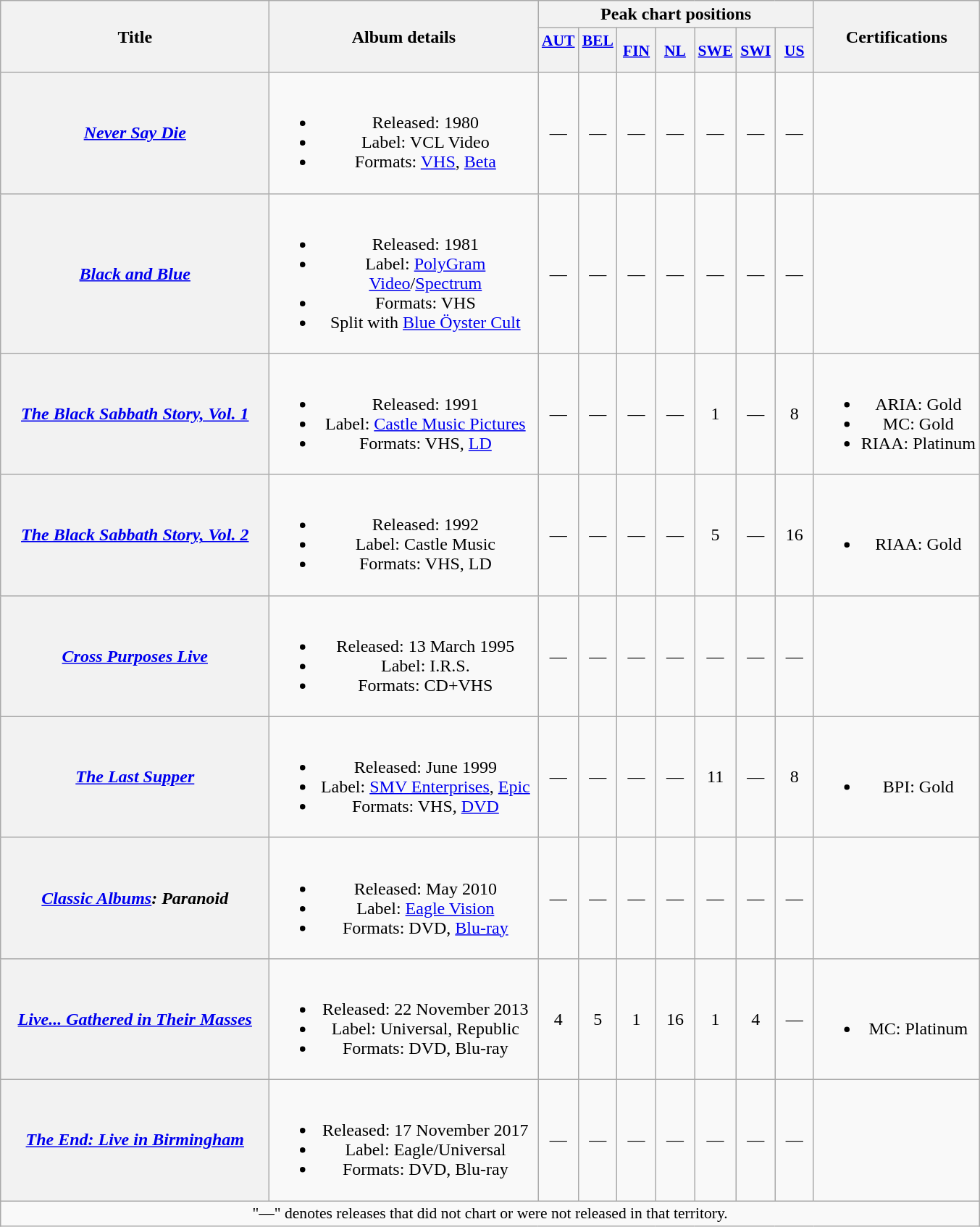<table class="wikitable plainrowheaders" style="text-align:center;">
<tr>
<th rowspan="2" scope="col" style="width:15em;">Title</th>
<th rowspan="2" scope="col" style="width:15em;">Album details</th>
<th colspan="7">Peak chart positions</th>
<th rowspan="2">Certifications</th>
</tr>
<tr>
<th scope="col" style="width:2em;font-size:90%;"><a href='#'>AUT</a><br><br></th>
<th scope="col" style="width:2em;font-size:90%;"><a href='#'>BEL</a><br><br></th>
<th scope="col" style="width:2em;font-size:90%;"><a href='#'>FIN</a><br></th>
<th scope="col" style="width:2em;font-size:90%;"><a href='#'>NL</a><br></th>
<th scope="col" style="width:2em;font-size:90%;"><a href='#'>SWE</a><br></th>
<th scope="col" style="width:2em;font-size:90%;"><a href='#'>SWI</a><br></th>
<th scope="col" style="width:2em;font-size:90%;"><a href='#'>US</a><br></th>
</tr>
<tr>
<th scope="row"><em><a href='#'>Never Say Die</a></em></th>
<td><br><ul><li>Released: 1980</li><li>Label: VCL Video</li><li>Formats: <a href='#'>VHS</a>, <a href='#'>Beta</a></li></ul></td>
<td>—</td>
<td>—</td>
<td>—</td>
<td>—</td>
<td>—</td>
<td>—</td>
<td>—</td>
<td></td>
</tr>
<tr>
<th scope="row"><em><a href='#'>Black and Blue</a></em></th>
<td><br><ul><li>Released: 1981</li><li>Label: <a href='#'>PolyGram Video</a>/<a href='#'>Spectrum</a></li><li>Formats: VHS</li><li>Split with <a href='#'>Blue Öyster Cult</a></li></ul></td>
<td>—</td>
<td>—</td>
<td>—</td>
<td>—</td>
<td>—</td>
<td>—</td>
<td>—</td>
<td></td>
</tr>
<tr>
<th scope="row"><em><a href='#'>The Black Sabbath Story, Vol. 1</a></em></th>
<td><br><ul><li>Released: 1991</li><li>Label: <a href='#'>Castle Music Pictures</a></li><li>Formats: VHS, <a href='#'>LD</a></li></ul></td>
<td>—</td>
<td>—</td>
<td>—</td>
<td>—</td>
<td>1</td>
<td>—</td>
<td>8</td>
<td><br><ul><li>ARIA: Gold</li><li>MC: Gold</li><li>RIAA: Platinum</li></ul></td>
</tr>
<tr>
<th scope="row"><em><a href='#'>The Black Sabbath Story, Vol. 2</a></em></th>
<td><br><ul><li>Released: 1992</li><li>Label: Castle Music</li><li>Formats: VHS, LD</li></ul></td>
<td>—</td>
<td>—</td>
<td>—</td>
<td>—</td>
<td>5</td>
<td>—</td>
<td>16</td>
<td><br><ul><li>RIAA: Gold</li></ul></td>
</tr>
<tr>
<th scope="row"><em><a href='#'>Cross Purposes Live</a></em></th>
<td><br><ul><li>Released: 13 March 1995</li><li>Label: I.R.S.</li><li>Formats: CD+VHS</li></ul></td>
<td>—</td>
<td>—</td>
<td>—</td>
<td>—</td>
<td>—</td>
<td>—</td>
<td>—</td>
<td></td>
</tr>
<tr>
<th scope="row"><em><a href='#'>The Last Supper</a></em></th>
<td><br><ul><li>Released: June 1999</li><li>Label: <a href='#'>SMV Enterprises</a>, <a href='#'>Epic</a></li><li>Formats: VHS, <a href='#'>DVD</a></li></ul></td>
<td>—</td>
<td>—</td>
<td>—</td>
<td>—</td>
<td>11</td>
<td>—</td>
<td>8</td>
<td><br><ul><li>BPI: Gold</li></ul></td>
</tr>
<tr>
<th scope="row"><em><a href='#'>Classic Albums</a>: Paranoid</em></th>
<td><br><ul><li>Released: May 2010</li><li>Label: <a href='#'>Eagle Vision</a></li><li>Formats: DVD, <a href='#'>Blu-ray</a></li></ul></td>
<td>—</td>
<td>—</td>
<td>—</td>
<td>—</td>
<td>—</td>
<td>—</td>
<td>—</td>
<td></td>
</tr>
<tr>
<th scope="row"><em><a href='#'>Live... Gathered in Their Masses</a></em></th>
<td><br><ul><li>Released: 22 November 2013</li><li>Label: Universal, Republic</li><li>Formats: DVD, Blu-ray</li></ul></td>
<td>4</td>
<td>5</td>
<td>1</td>
<td>16</td>
<td>1</td>
<td>4</td>
<td>—</td>
<td><br><ul><li>MC: Platinum</li></ul></td>
</tr>
<tr>
<th scope="row"><em><a href='#'>The End: Live in Birmingham</a></em></th>
<td><br><ul><li>Released: 17 November 2017</li><li>Label: Eagle/Universal</li><li>Formats: DVD, Blu-ray</li></ul></td>
<td>—</td>
<td>—</td>
<td>—</td>
<td>—</td>
<td>—</td>
<td>—</td>
<td>—</td>
<td></td>
</tr>
<tr>
<td colspan="10" style="font-size:90%">"—" denotes releases that did not chart or were not released in that territory.</td>
</tr>
</table>
